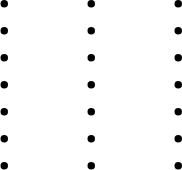<table>
<tr>
<td style="vertical-align:top; width:25%;"><br><ul><li></li><li></li><li></li><li></li><li></li><li></li><li></li></ul></td>
<td style="vertical-align:top; width:25%;"><br><ul><li></li><li></li><li></li><li></li><li></li><li></li><li></li></ul></td>
<td style="vertical-align:top; width:25%;"><br><ul><li></li><li></li><li></li><li></li><li></li><li></li><li></li></ul></td>
</tr>
</table>
